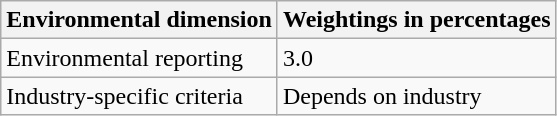<table class="wikitable">
<tr>
<th>Environmental dimension</th>
<th>Weightings in percentages</th>
</tr>
<tr>
<td>Environmental reporting</td>
<td>3.0</td>
</tr>
<tr>
<td>Industry-specific criteria</td>
<td>Depends on industry</td>
</tr>
</table>
